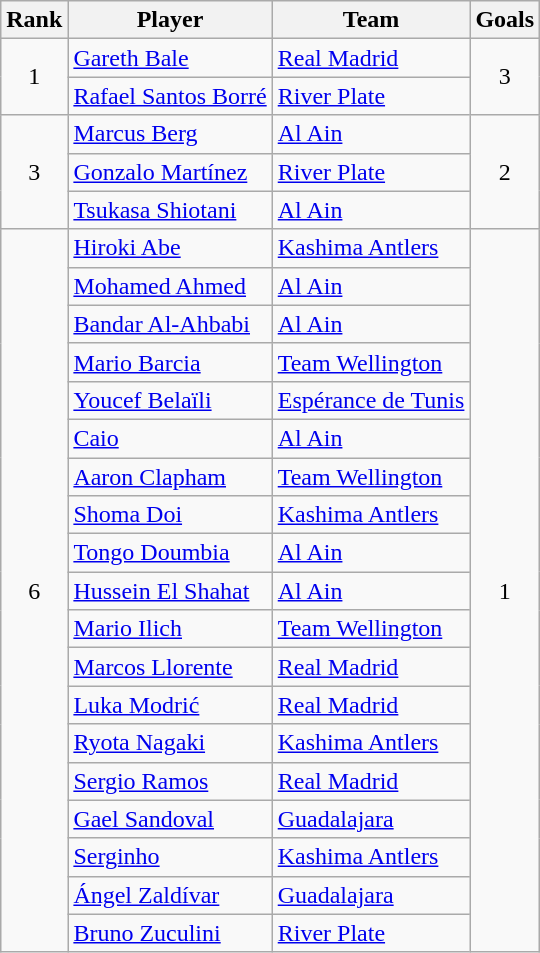<table class="wikitable" style="text-align:center">
<tr>
<th>Rank</th>
<th>Player</th>
<th>Team</th>
<th>Goals</th>
</tr>
<tr>
<td rowspan=2>1</td>
<td style="text-align:left"> <a href='#'>Gareth Bale</a></td>
<td style="text-align:left"> <a href='#'>Real Madrid</a></td>
<td rowspan=2>3</td>
</tr>
<tr>
<td style="text-align:left"> <a href='#'>Rafael Santos Borré</a></td>
<td style="text-align:left"> <a href='#'>River Plate</a></td>
</tr>
<tr>
<td rowspan=3>3</td>
<td style="text-align:left"> <a href='#'>Marcus Berg</a></td>
<td style="text-align:left"> <a href='#'>Al Ain</a></td>
<td rowspan=3>2</td>
</tr>
<tr>
<td style="text-align:left"> <a href='#'>Gonzalo Martínez</a></td>
<td style="text-align:left"> <a href='#'>River Plate</a></td>
</tr>
<tr>
<td style="text-align:left"> <a href='#'>Tsukasa Shiotani</a></td>
<td style="text-align:left"> <a href='#'>Al Ain</a></td>
</tr>
<tr>
<td rowspan=19>6</td>
<td style="text-align:left"> <a href='#'>Hiroki Abe</a></td>
<td style="text-align:left"> <a href='#'>Kashima Antlers</a></td>
<td rowspan=19>1</td>
</tr>
<tr>
<td style="text-align:left"> <a href='#'>Mohamed Ahmed</a></td>
<td style="text-align:left"> <a href='#'>Al Ain</a></td>
</tr>
<tr>
<td style="text-align:left"> <a href='#'>Bandar Al-Ahbabi</a></td>
<td style="text-align:left"> <a href='#'>Al Ain</a></td>
</tr>
<tr>
<td style="text-align:left"> <a href='#'>Mario Barcia</a></td>
<td style="text-align:left"> <a href='#'>Team Wellington</a></td>
</tr>
<tr>
<td style="text-align:left"> <a href='#'>Youcef Belaïli</a></td>
<td style="text-align:left"> <a href='#'>Espérance de Tunis</a></td>
</tr>
<tr>
<td style="text-align:left"> <a href='#'>Caio</a></td>
<td style="text-align:left"> <a href='#'>Al Ain</a></td>
</tr>
<tr>
<td style="text-align:left"> <a href='#'>Aaron Clapham</a></td>
<td style="text-align:left"> <a href='#'>Team Wellington</a></td>
</tr>
<tr>
<td style="text-align:left"> <a href='#'>Shoma Doi</a></td>
<td style="text-align:left"> <a href='#'>Kashima Antlers</a></td>
</tr>
<tr>
<td style="text-align:left"> <a href='#'>Tongo Doumbia</a></td>
<td style="text-align:left"> <a href='#'>Al Ain</a></td>
</tr>
<tr>
<td style="text-align:left"> <a href='#'>Hussein El Shahat</a></td>
<td style="text-align:left"> <a href='#'>Al Ain</a></td>
</tr>
<tr>
<td style="text-align:left"> <a href='#'>Mario Ilich</a></td>
<td style="text-align:left"> <a href='#'>Team Wellington</a></td>
</tr>
<tr>
<td style="text-align:left"> <a href='#'>Marcos Llorente</a></td>
<td style="text-align:left"> <a href='#'>Real Madrid</a></td>
</tr>
<tr>
<td style="text-align:left"> <a href='#'>Luka Modrić</a></td>
<td style="text-align:left"> <a href='#'>Real Madrid</a></td>
</tr>
<tr>
<td style="text-align:left"> <a href='#'>Ryota Nagaki</a></td>
<td style="text-align:left"> <a href='#'>Kashima Antlers</a></td>
</tr>
<tr>
<td style="text-align:left"> <a href='#'>Sergio Ramos</a></td>
<td style="text-align:left"> <a href='#'>Real Madrid</a></td>
</tr>
<tr>
<td style="text-align:left"> <a href='#'>Gael Sandoval</a></td>
<td style="text-align:left"> <a href='#'>Guadalajara</a></td>
</tr>
<tr>
<td style="text-align:left"> <a href='#'>Serginho</a></td>
<td style="text-align:left"> <a href='#'>Kashima Antlers</a></td>
</tr>
<tr>
<td style="text-align:left"> <a href='#'>Ángel Zaldívar</a></td>
<td style="text-align:left"> <a href='#'>Guadalajara</a></td>
</tr>
<tr>
<td style="text-align:left"> <a href='#'>Bruno Zuculini</a></td>
<td style="text-align:left"> <a href='#'>River Plate</a></td>
</tr>
</table>
